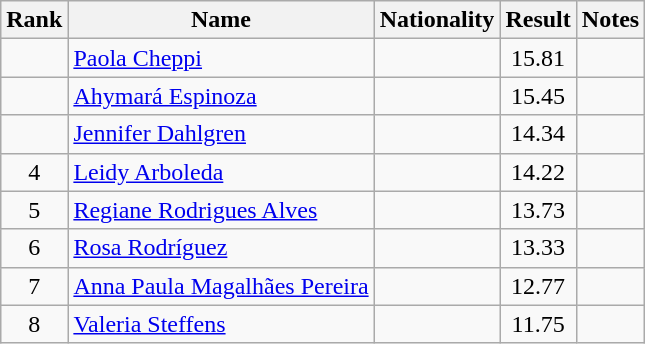<table class="wikitable sortable" style="text-align:center">
<tr>
<th>Rank</th>
<th>Name</th>
<th>Nationality</th>
<th>Result</th>
<th>Notes</th>
</tr>
<tr>
<td align=center></td>
<td align=left><a href='#'>Paola Cheppi</a></td>
<td align=left></td>
<td>15.81</td>
<td></td>
</tr>
<tr>
<td align=center></td>
<td align=left><a href='#'>Ahymará Espinoza</a></td>
<td align=left></td>
<td>15.45</td>
<td></td>
</tr>
<tr>
<td align=center></td>
<td align=left><a href='#'>Jennifer Dahlgren</a></td>
<td align=left></td>
<td>14.34</td>
<td></td>
</tr>
<tr>
<td align=center>4</td>
<td align=left><a href='#'>Leidy Arboleda</a></td>
<td align=left></td>
<td>14.22</td>
<td></td>
</tr>
<tr>
<td align=center>5</td>
<td align=left><a href='#'>Regiane Rodrigues Alves</a></td>
<td align=left></td>
<td>13.73</td>
<td></td>
</tr>
<tr>
<td align=center>6</td>
<td align=left><a href='#'>Rosa Rodríguez</a></td>
<td align=left></td>
<td>13.33</td>
<td></td>
</tr>
<tr>
<td align=center>7</td>
<td align=left><a href='#'>Anna Paula Magalhães Pereira</a></td>
<td align=left></td>
<td>12.77</td>
<td></td>
</tr>
<tr>
<td align=center>8</td>
<td align=left><a href='#'>Valeria Steffens</a></td>
<td align=left></td>
<td>11.75</td>
<td></td>
</tr>
</table>
